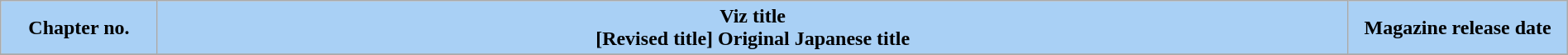<table class="wikitable" style="width: 100%;">
<tr>
<th style="background: #A9D0F5" width="10%">Chapter no.</th>
<th style="background: #A9D0F5">Viz title<br>[Revised title] Original Japanese title</th>
<th style="background: #A9D0F5" width="14%">Magazine release date</th>
</tr>
<tr>
</tr>
</table>
